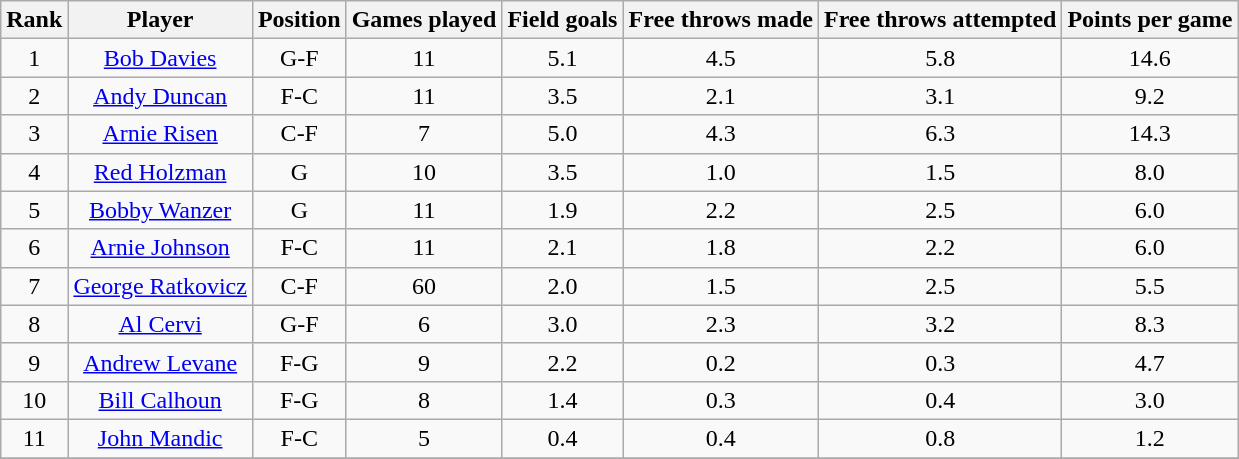<table class="wikitable" style="text-align: center;">
<tr>
<th>Rank</th>
<th>Player</th>
<th>Position</th>
<th>Games played</th>
<th>Field goals</th>
<th>Free throws made</th>
<th>Free throws attempted</th>
<th>Points per game</th>
</tr>
<tr>
<td>1</td>
<td><a href='#'>Bob Davies</a></td>
<td>G-F</td>
<td>11</td>
<td>5.1</td>
<td>4.5</td>
<td>5.8</td>
<td>14.6</td>
</tr>
<tr>
<td>2</td>
<td><a href='#'>Andy Duncan</a></td>
<td>F-C</td>
<td>11</td>
<td>3.5</td>
<td>2.1</td>
<td>3.1</td>
<td>9.2</td>
</tr>
<tr>
<td>3</td>
<td><a href='#'>Arnie Risen</a></td>
<td>C-F</td>
<td>7</td>
<td>5.0</td>
<td>4.3</td>
<td>6.3</td>
<td>14.3</td>
</tr>
<tr>
<td>4</td>
<td><a href='#'>Red Holzman</a></td>
<td>G</td>
<td>10</td>
<td>3.5</td>
<td>1.0</td>
<td>1.5</td>
<td>8.0</td>
</tr>
<tr>
<td>5</td>
<td><a href='#'>Bobby Wanzer</a></td>
<td>G</td>
<td>11</td>
<td>1.9</td>
<td>2.2</td>
<td>2.5</td>
<td>6.0</td>
</tr>
<tr>
<td>6</td>
<td><a href='#'>Arnie Johnson</a></td>
<td>F-C</td>
<td>11</td>
<td>2.1</td>
<td>1.8</td>
<td>2.2</td>
<td>6.0</td>
</tr>
<tr>
<td>7</td>
<td><a href='#'>George Ratkovicz</a></td>
<td>C-F</td>
<td>60</td>
<td>2.0</td>
<td>1.5</td>
<td>2.5</td>
<td>5.5</td>
</tr>
<tr>
<td>8</td>
<td><a href='#'>Al Cervi</a></td>
<td>G-F</td>
<td>6</td>
<td>3.0</td>
<td>2.3</td>
<td>3.2</td>
<td>8.3</td>
</tr>
<tr>
<td>9</td>
<td><a href='#'>Andrew Levane</a></td>
<td>F-G</td>
<td>9</td>
<td>2.2</td>
<td>0.2</td>
<td>0.3</td>
<td>4.7</td>
</tr>
<tr>
<td>10</td>
<td><a href='#'>Bill Calhoun</a></td>
<td>F-G</td>
<td>8</td>
<td>1.4</td>
<td>0.3</td>
<td>0.4</td>
<td>3.0</td>
</tr>
<tr>
<td>11</td>
<td><a href='#'>John Mandic</a></td>
<td>F-C</td>
<td>5</td>
<td>0.4</td>
<td>0.4</td>
<td>0.8</td>
<td>1.2</td>
</tr>
<tr>
</tr>
</table>
